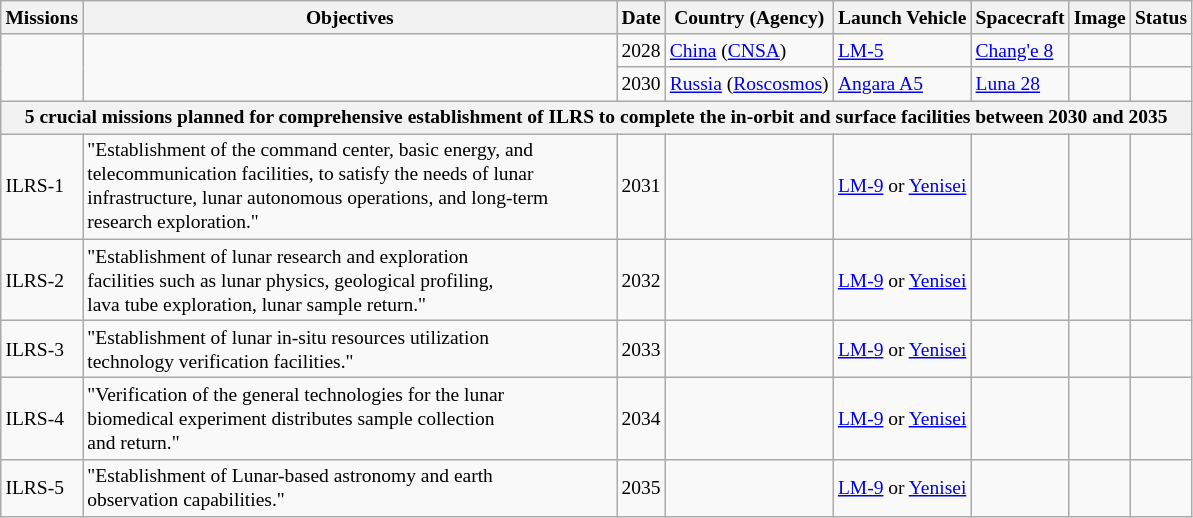<table class="wikitable" style="font-size:small;">
<tr>
<th>Missions</th>
<th width=350>Objectives</th>
<th>Date</th>
<th>Country (Agency)</th>
<th>Launch Vehicle</th>
<th>Spacecraft</th>
<th>Image</th>
<th>Status</th>
</tr>
<tr>
<td rowspan="2"></td>
<td rowspan="2"></td>
<td>2028</td>
<td> <a href='#'>China</a> (<a href='#'>CNSA</a>)</td>
<td><a href='#'>LM-5</a></td>
<td><a href='#'>Chang'e 8</a></td>
<td></td>
<td></td>
</tr>
<tr>
<td>2030</td>
<td> <a href='#'>Russia</a> (<a href='#'>Roscosmos</a>)</td>
<td><a href='#'>Angara A5</a></td>
<td><a href='#'>Luna 28</a></td>
<td></td>
<td></td>
</tr>
<tr>
<th colspan="8">5 crucial missions planned for comprehensive establishment of ILRS to complete the in-orbit and surface facilities between 2030 and 2035</th>
</tr>
<tr>
<td>ILRS-1</td>
<td>"Establishment of the command center, basic energy, and telecommunication facilities, to satisfy the needs of lunar infrastructure, lunar autonomous operations, and long-term research exploration."</td>
<td>2031</td>
<td></td>
<td><a href='#'>LM-9</a> or <a href='#'>Yenisei</a></td>
<td></td>
<td></td>
<td></td>
</tr>
<tr>
<td>ILRS-2</td>
<td>"Establishment of lunar research and exploration<br>facilities such as lunar physics, geological profiling,<br>lava tube exploration, lunar sample return."</td>
<td>2032</td>
<td></td>
<td><a href='#'>LM-9</a> or <a href='#'>Yenisei</a></td>
<td></td>
<td></td>
<td></td>
</tr>
<tr>
<td>ILRS-3</td>
<td>"Establishment of lunar in-situ resources utilization<br>technology verification facilities."</td>
<td>2033</td>
<td></td>
<td><a href='#'>LM-9</a> or <a href='#'>Yenisei</a></td>
<td></td>
<td></td>
<td></td>
</tr>
<tr>
<td>ILRS-4</td>
<td>"Verification of the general technologies for the lunar<br>biomedical experiment distributes sample collection<br>and return."</td>
<td>2034</td>
<td></td>
<td><a href='#'>LM-9</a> or <a href='#'>Yenisei</a></td>
<td></td>
<td></td>
<td></td>
</tr>
<tr>
<td>ILRS-5</td>
<td>"Establishment of Lunar-based astronomy and earth<br>observation capabilities."</td>
<td>2035</td>
<td></td>
<td><a href='#'>LM-9</a> or <a href='#'>Yenisei</a></td>
<td></td>
<td></td>
<td></td>
</tr>
</table>
